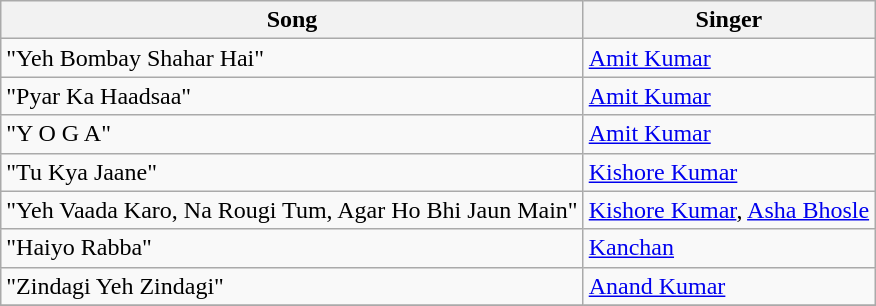<table class="wikitable">
<tr>
<th>Song</th>
<th>Singer</th>
</tr>
<tr>
<td>"Yeh Bombay Shahar Hai"</td>
<td><a href='#'>Amit Kumar</a></td>
</tr>
<tr>
<td>"Pyar Ka Haadsaa"</td>
<td><a href='#'>Amit Kumar</a></td>
</tr>
<tr>
<td>"Y O G A"</td>
<td><a href='#'>Amit Kumar</a></td>
</tr>
<tr>
<td>"Tu Kya Jaane"</td>
<td><a href='#'>Kishore Kumar</a></td>
</tr>
<tr>
<td>"Yeh Vaada Karo, Na Rougi Tum, Agar Ho Bhi Jaun Main"</td>
<td><a href='#'>Kishore Kumar</a>, <a href='#'>Asha Bhosle</a></td>
</tr>
<tr>
<td>"Haiyo Rabba"</td>
<td><a href='#'>Kanchan</a></td>
</tr>
<tr>
<td>"Zindagi Yeh Zindagi"</td>
<td><a href='#'>Anand Kumar</a></td>
</tr>
<tr>
</tr>
</table>
